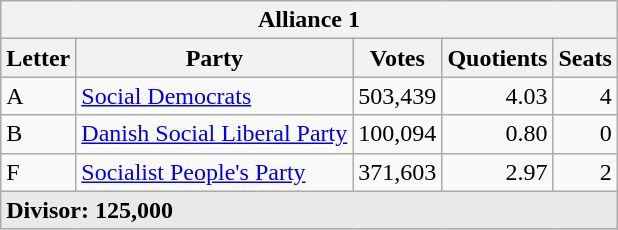<table class="wikitable">
<tr>
<th colspan="5">Alliance 1</th>
</tr>
<tr>
<th>Letter</th>
<th>Party</th>
<th>Votes</th>
<th>Quotients</th>
<th>Seats</th>
</tr>
<tr>
<td style="text-align:left;">A</td>
<td style="text-align:left;"><a href='#'>Social Democrats</a></td>
<td style="text-align:right;">503,439</td>
<td style="text-align:right;">4.03</td>
<td style="text-align:right;">4</td>
</tr>
<tr>
<td style="text-align:left;">B</td>
<td style="text-align:left;"><a href='#'>Danish Social Liberal Party</a></td>
<td style="text-align:right;">100,094</td>
<td style="text-align:right;">0.80</td>
<td style="text-align:right;">0</td>
</tr>
<tr>
<td style="text-align:left;">F</td>
<td style="text-align:left;"><a href='#'>Socialist People's Party</a></td>
<td style="text-align:right;">371,603</td>
<td style="text-align:right;">2.97</td>
<td style="text-align:right;">2</td>
</tr>
<tr style="background-color:#E9E9E9">
<td colspan="5" style="text-align:left;"><strong>Divisor: 125,000</strong></td>
</tr>
</table>
